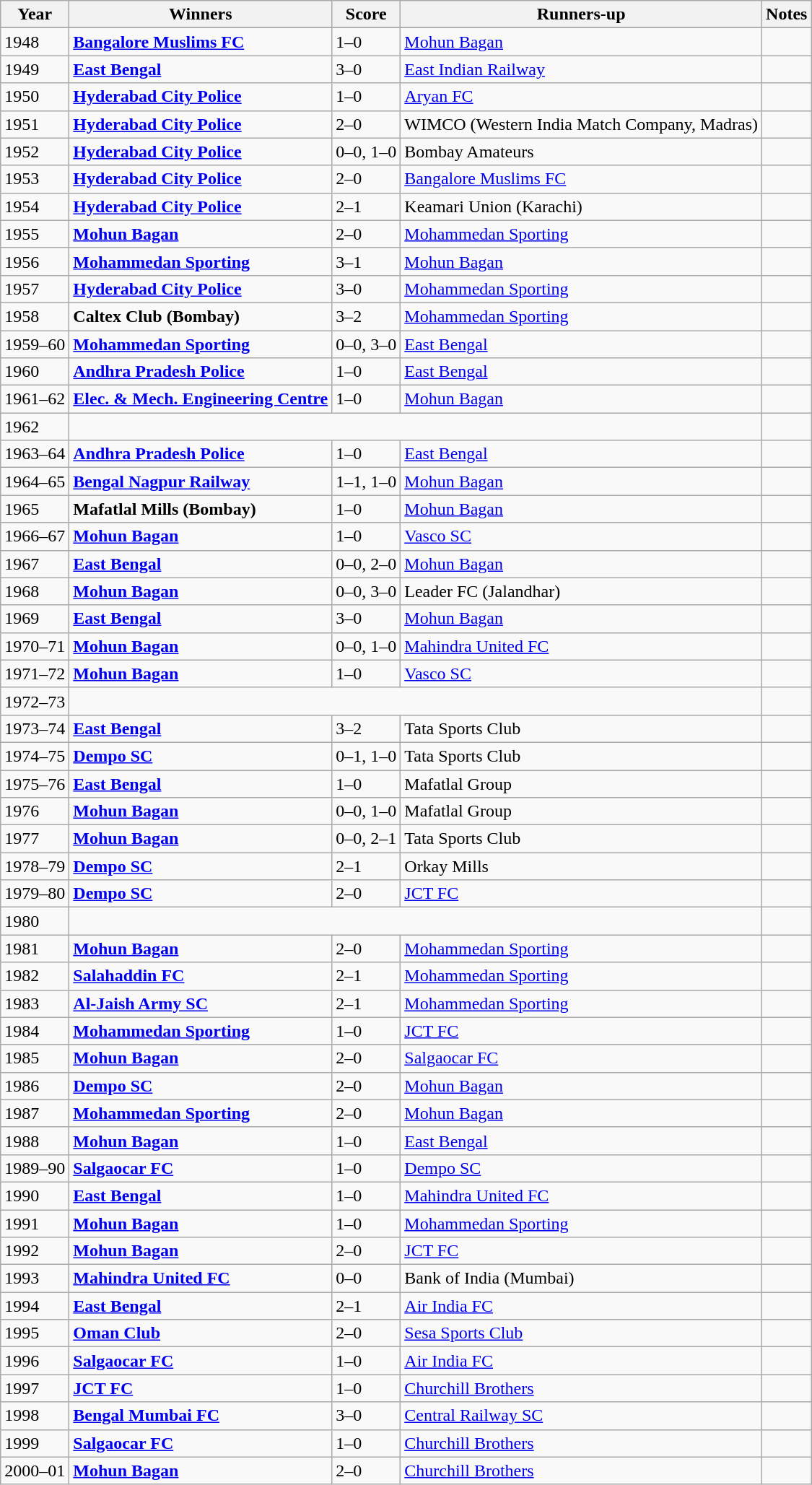<table class="wikitable sortable" style="text-align: left;">
<tr>
<th>Year</th>
<th>Winners</th>
<th>Score</th>
<th>Runners-up</th>
<th>Notes</th>
</tr>
<tr>
</tr>
<tr>
<td>1948</td>
<td><strong><a href='#'>Bangalore Muslims FC</a></strong></td>
<td>1–0</td>
<td><a href='#'>Mohun Bagan</a></td>
<td></td>
</tr>
<tr>
<td>1949</td>
<td><strong><a href='#'>East Bengal</a></strong></td>
<td>3–0</td>
<td><a href='#'>East Indian Railway</a></td>
<td></td>
</tr>
<tr>
<td>1950</td>
<td><strong><a href='#'>Hyderabad City Police</a></strong></td>
<td>1–0</td>
<td><a href='#'>Aryan FC</a></td>
<td></td>
</tr>
<tr>
<td>1951</td>
<td><strong><a href='#'>Hyderabad City Police</a></strong></td>
<td>2–0</td>
<td>WIMCO (Western India Match Company, Madras)</td>
<td></td>
</tr>
<tr>
<td>1952</td>
<td><strong><a href='#'>Hyderabad City Police</a></strong></td>
<td>0–0, 1–0</td>
<td>Bombay Amateurs</td>
<td></td>
</tr>
<tr>
<td>1953</td>
<td><strong><a href='#'>Hyderabad City Police</a></strong></td>
<td>2–0</td>
<td><a href='#'>Bangalore Muslims FC</a></td>
<td></td>
</tr>
<tr>
<td>1954</td>
<td><strong><a href='#'>Hyderabad City Police</a></strong></td>
<td>2–1</td>
<td> Keamari Union (Karachi)</td>
<td></td>
</tr>
<tr>
<td>1955</td>
<td><strong><a href='#'>Mohun Bagan</a></strong></td>
<td>2–0</td>
<td><a href='#'>Mohammedan Sporting</a></td>
<td></td>
</tr>
<tr>
<td>1956</td>
<td><strong><a href='#'>Mohammedan Sporting</a></strong></td>
<td>3–1</td>
<td><a href='#'>Mohun Bagan</a></td>
<td></td>
</tr>
<tr>
<td>1957</td>
<td><strong><a href='#'>Hyderabad City Police</a></strong></td>
<td>3–0</td>
<td><a href='#'>Mohammedan Sporting</a></td>
<td></td>
</tr>
<tr>
<td>1958</td>
<td><strong>Caltex Club (Bombay)</strong></td>
<td>3–2</td>
<td><a href='#'>Mohammedan Sporting</a></td>
<td></td>
</tr>
<tr>
<td>1959–60</td>
<td><strong><a href='#'>Mohammedan Sporting</a></strong></td>
<td>0–0, 3–0</td>
<td><a href='#'>East Bengal</a></td>
<td></td>
</tr>
<tr>
<td>1960</td>
<td><strong><a href='#'>Andhra Pradesh Police</a></strong></td>
<td>1–0 </td>
<td><a href='#'>East Bengal</a></td>
<td></td>
</tr>
<tr>
<td>1961–62</td>
<td><strong><a href='#'>Elec. & Mech. Engineering Centre</a></strong></td>
<td>1–0</td>
<td><a href='#'>Mohun Bagan</a></td>
<td></td>
</tr>
<tr>
<td>1962</td>
<td colspan="3" style="text-align:center;"></td>
<td></td>
</tr>
<tr>
<td>1963–64</td>
<td><strong><a href='#'>Andhra Pradesh Police</a></strong></td>
<td>1–0</td>
<td><a href='#'>East Bengal</a></td>
<td></td>
</tr>
<tr>
<td>1964–65</td>
<td><strong><a href='#'>Bengal Nagpur Railway</a></strong></td>
<td>1–1, 1–0</td>
<td><a href='#'>Mohun Bagan</a></td>
<td></td>
</tr>
<tr>
<td>1965</td>
<td><strong>Mafatlal Mills (Bombay)</strong></td>
<td>1–0</td>
<td><a href='#'>Mohun Bagan</a></td>
<td></td>
</tr>
<tr>
<td>1966–67</td>
<td><strong><a href='#'>Mohun Bagan</a></strong></td>
<td>1–0</td>
<td><a href='#'>Vasco SC</a></td>
<td></td>
</tr>
<tr>
<td>1967</td>
<td><strong><a href='#'>East Bengal</a></strong></td>
<td>0–0, 2–0</td>
<td><a href='#'>Mohun Bagan</a></td>
<td></td>
</tr>
<tr>
<td>1968</td>
<td><strong><a href='#'>Mohun Bagan</a></strong></td>
<td>0–0, 3–0</td>
<td>Leader FC (Jalandhar)</td>
<td></td>
</tr>
<tr>
<td>1969</td>
<td><strong><a href='#'>East Bengal</a></strong></td>
<td>3–0</td>
<td><a href='#'>Mohun Bagan</a></td>
<td></td>
</tr>
<tr>
<td>1970–71</td>
<td><strong><a href='#'>Mohun Bagan</a></strong></td>
<td>0–0, 1–0</td>
<td><a href='#'>Mahindra United FC</a></td>
<td></td>
</tr>
<tr>
<td>1971–72</td>
<td><strong><a href='#'>Mohun Bagan</a></strong></td>
<td>1–0</td>
<td><a href='#'>Vasco SC</a></td>
<td></td>
</tr>
<tr>
<td>1972–73</td>
<td colspan="3" style="text-align:center;"></td>
<td> </td>
</tr>
<tr>
<td>1973–74</td>
<td><strong><a href='#'>East Bengal</a></strong></td>
<td>3–2</td>
<td>Tata Sports Club</td>
<td></td>
</tr>
<tr>
<td>1974–75</td>
<td><strong><a href='#'>Dempo SC</a></strong></td>
<td>0–1, 1–0</td>
<td>Tata Sports Club</td>
<td></td>
</tr>
<tr>
<td>1975–76</td>
<td><strong><a href='#'>East Bengal</a></strong></td>
<td>1–0</td>
<td>Mafatlal Group</td>
<td></td>
</tr>
<tr>
<td>1976</td>
<td><strong><a href='#'>Mohun Bagan</a></strong></td>
<td>0–0, 1–0</td>
<td>Mafatlal Group</td>
<td></td>
</tr>
<tr>
<td>1977</td>
<td><strong><a href='#'>Mohun Bagan</a></strong></td>
<td>0–0, 2–1</td>
<td>Tata Sports Club</td>
<td></td>
</tr>
<tr>
<td>1978–79</td>
<td><strong><a href='#'>Dempo SC</a></strong></td>
<td>2–1</td>
<td>Orkay Mills</td>
<td></td>
</tr>
<tr>
<td>1979–80</td>
<td><strong><a href='#'>Dempo SC</a></strong></td>
<td>2–0</td>
<td><a href='#'>JCT FC</a></td>
<td></td>
</tr>
<tr>
<td>1980</td>
<td colspan="3" style="text-align:center;"></td>
<td></td>
</tr>
<tr>
<td>1981</td>
<td><strong><a href='#'>Mohun Bagan</a></strong></td>
<td>2–0</td>
<td><a href='#'>Mohammedan Sporting</a></td>
<td></td>
</tr>
<tr>
<td>1982</td>
<td> <strong><a href='#'>Salahaddin FC</a></strong></td>
<td>2–1</td>
<td><a href='#'>Mohammedan Sporting</a></td>
<td></td>
</tr>
<tr>
<td>1983</td>
<td> <strong><a href='#'>Al-Jaish Army SC</a></strong></td>
<td>2–1</td>
<td><a href='#'>Mohammedan Sporting</a></td>
<td></td>
</tr>
<tr>
<td>1984</td>
<td><strong><a href='#'>Mohammedan Sporting</a></strong></td>
<td>1–0</td>
<td><a href='#'>JCT FC</a></td>
<td></td>
</tr>
<tr>
<td>1985</td>
<td><strong><a href='#'>Mohun Bagan</a></strong></td>
<td>2–0</td>
<td><a href='#'>Salgaocar FC</a></td>
<td></td>
</tr>
<tr>
<td>1986</td>
<td><strong><a href='#'>Dempo SC</a></strong></td>
<td>2–0</td>
<td><a href='#'>Mohun Bagan</a></td>
<td></td>
</tr>
<tr>
<td>1987</td>
<td><strong><a href='#'>Mohammedan Sporting</a></strong></td>
<td>2–0</td>
<td><a href='#'>Mohun Bagan</a></td>
<td></td>
</tr>
<tr>
<td>1988</td>
<td><strong><a href='#'>Mohun Bagan</a></strong></td>
<td>1–0</td>
<td><a href='#'>East Bengal</a></td>
<td></td>
</tr>
<tr>
<td>1989–90</td>
<td><strong><a href='#'>Salgaocar FC</a></strong></td>
<td>1–0</td>
<td><a href='#'>Dempo SC</a></td>
<td></td>
</tr>
<tr>
<td>1990</td>
<td><strong><a href='#'>East Bengal</a></strong></td>
<td>1–0</td>
<td><a href='#'>Mahindra United FC</a></td>
<td></td>
</tr>
<tr>
<td>1991</td>
<td><strong><a href='#'>Mohun Bagan</a></strong></td>
<td>1–0</td>
<td><a href='#'>Mohammedan Sporting</a></td>
<td></td>
</tr>
<tr>
<td>1992</td>
<td><strong><a href='#'>Mohun Bagan</a></strong></td>
<td>2–0</td>
<td><a href='#'>JCT FC</a></td>
<td></td>
</tr>
<tr>
<td>1993</td>
<td><strong><a href='#'>Mahindra United FC</a></strong></td>
<td>0–0 </td>
<td>Bank of India (Mumbai)</td>
<td></td>
</tr>
<tr>
<td>1994</td>
<td><strong><a href='#'>East Bengal</a></strong></td>
<td>2–1</td>
<td><a href='#'>Air India FC</a></td>
<td></td>
</tr>
<tr>
<td>1995</td>
<td> <strong><a href='#'>Oman Club</a></strong></td>
<td>2–0</td>
<td><a href='#'>Sesa Sports Club</a></td>
<td></td>
</tr>
<tr>
<td>1996</td>
<td><strong><a href='#'>Salgaocar FC</a></strong></td>
<td>1–0</td>
<td><a href='#'>Air India FC</a></td>
<td></td>
</tr>
<tr>
<td>1997</td>
<td><strong><a href='#'>JCT FC</a></strong></td>
<td>1–0</td>
<td><a href='#'>Churchill Brothers</a></td>
<td></td>
</tr>
<tr>
<td>1998</td>
<td><strong><a href='#'>Bengal Mumbai FC</a></strong></td>
<td>3–0</td>
<td><a href='#'>Central Railway SC</a></td>
<td></td>
</tr>
<tr>
<td>1999</td>
<td><strong><a href='#'>Salgaocar FC</a></strong></td>
<td>1–0</td>
<td><a href='#'>Churchill Brothers</a></td>
<td></td>
</tr>
<tr>
<td>2000–01</td>
<td><strong><a href='#'>Mohun Bagan</a></strong></td>
<td>2–0</td>
<td><a href='#'>Churchill Brothers</a></td>
<td></td>
</tr>
</table>
